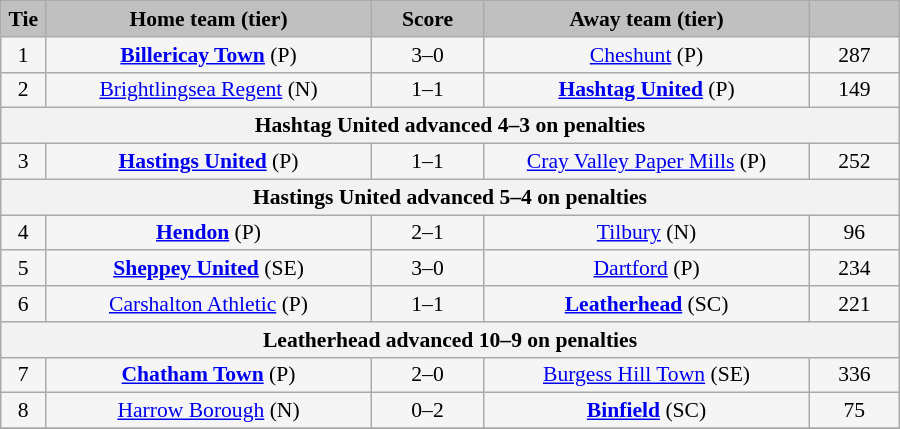<table class="wikitable" style="width: 600px; background:WhiteSmoke; text-align:center; font-size:90%">
<tr>
<td scope="col" style="width:  5.00%; background:silver;"><strong>Tie</strong></td>
<td scope="col" style="width: 36.25%; background:silver;"><strong>Home team (tier)</strong></td>
<td scope="col" style="width: 12.50%; background:silver;"><strong>Score</strong></td>
<td scope="col" style="width: 36.25%; background:silver;"><strong>Away team (tier)</strong></td>
<td scope="col" style="width: 10.00%; background:silver;"><strong></strong></td>
</tr>
<tr>
<td>1</td>
<td><strong><a href='#'>Billericay Town</a></strong> (P)</td>
<td>3–0</td>
<td><a href='#'>Cheshunt</a> (P)</td>
<td>287</td>
</tr>
<tr>
<td>2</td>
<td><a href='#'>Brightlingsea Regent</a> (N)</td>
<td>1–1</td>
<td><strong><a href='#'>Hashtag United</a></strong> (P)</td>
<td>149</td>
</tr>
<tr>
<th colspan=5>Hashtag United advanced 4–3 on penalties</th>
</tr>
<tr>
<td>3</td>
<td><strong><a href='#'>Hastings United</a></strong> (P)</td>
<td>1–1</td>
<td><a href='#'>Cray Valley Paper Mills</a> (P)</td>
<td>252</td>
</tr>
<tr>
<th colspan=5>Hastings United advanced 5–4 on penalties</th>
</tr>
<tr>
<td>4</td>
<td><strong><a href='#'>Hendon</a></strong> (P)</td>
<td>2–1</td>
<td><a href='#'>Tilbury</a> (N)</td>
<td>96</td>
</tr>
<tr>
<td>5</td>
<td><strong><a href='#'>Sheppey United</a></strong> (SE)</td>
<td>3–0</td>
<td><a href='#'>Dartford</a> (P)</td>
<td>234</td>
</tr>
<tr>
<td>6</td>
<td><a href='#'>Carshalton Athletic</a> (P)</td>
<td>1–1</td>
<td><strong><a href='#'>Leatherhead</a></strong> (SC)</td>
<td>221</td>
</tr>
<tr>
<th colspan=5>Leatherhead advanced 10–9 on penalties</th>
</tr>
<tr>
<td>7</td>
<td><strong><a href='#'>Chatham Town</a></strong> (P)</td>
<td>2–0</td>
<td><a href='#'>Burgess Hill Town</a> (SE)</td>
<td>336</td>
</tr>
<tr>
<td>8</td>
<td><a href='#'>Harrow Borough</a> (N)</td>
<td>0–2</td>
<td><strong><a href='#'>Binfield</a></strong> (SC)</td>
<td>75</td>
</tr>
<tr>
</tr>
</table>
